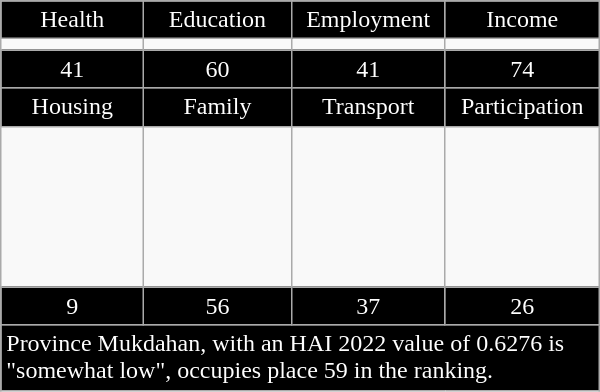<table class="wikitable floatright" style="width:400px;">
<tr>
<td style="text-align:center; width:100px; background:black; color:white;">Health</td>
<td style="text-align:center; width:100px; background:black; color:white;">Education</td>
<td style="text-align:center; width:100px; background:black; color:white;">Employment</td>
<td style="text-align:center; width:100px; background:black; color:white;">Income</td>
</tr>
<tr>
<td></td>
<td></td>
<td></td>
<td></td>
</tr>
<tr>
<td style="text-align:center; background:black; color:white;">41</td>
<td style="text-align:center; background:black; color:white;">60</td>
<td style="text-align:center; background:black; color:white;">41</td>
<td style="text-align:center; background:black; color:white;">74</td>
</tr>
<tr>
<td style="text-align:center; background:black; color:white;">Housing</td>
<td style="text-align:center; background:black; color:white;">Family</td>
<td style="text-align:center; background:black; color:white;">Transport</td>
<td style="text-align:center; background:black; color:white;">Participation</td>
</tr>
<tr>
<td style="height:100px;"></td>
<td></td>
<td></td>
<td></td>
</tr>
<tr>
<td style="text-align:center; background:black; color:white;">9</td>
<td style="text-align:center; background:black; color:white;">56</td>
<td style="text-align:center; background:black; color:white;">37</td>
<td style="text-align:center; background:black; color:white;">26</td>
</tr>
<tr>
<td colspan="4"; style="background:black; color:white;">Province Mukdahan, with an HAI 2022 value of 0.6276 is "somewhat low", occupies place 59 in the ranking.</td>
</tr>
</table>
